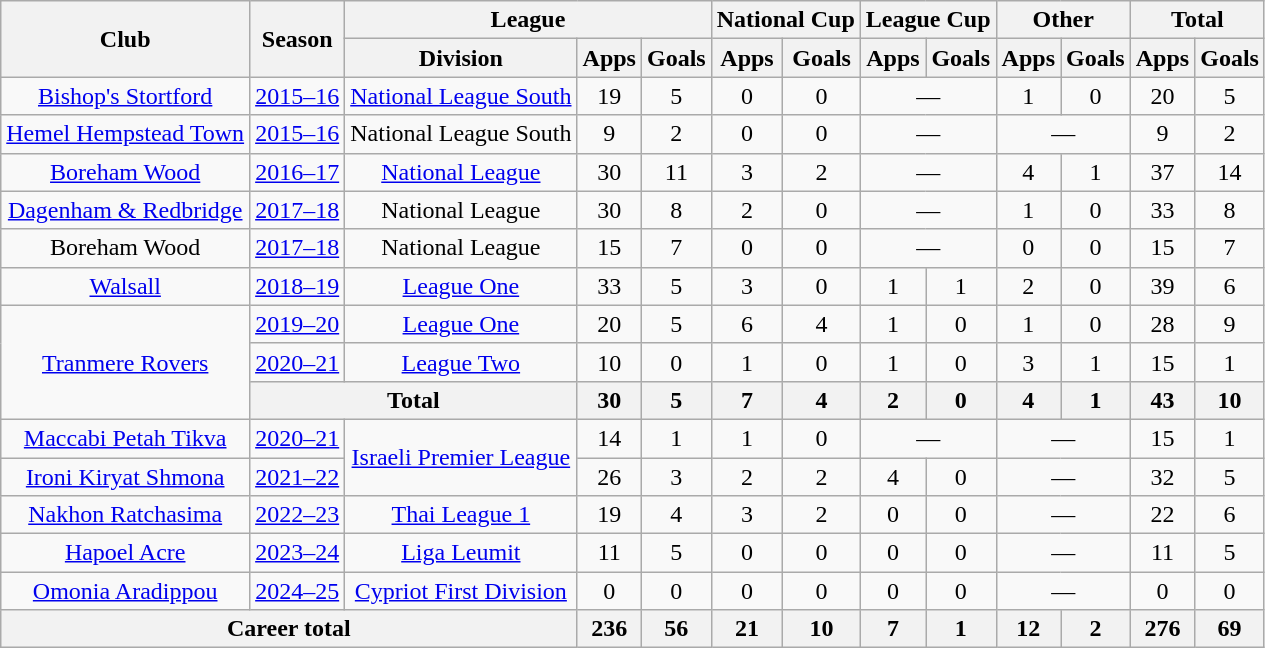<table class="wikitable" style="text-align: center">
<tr>
<th rowspan="2">Club</th>
<th rowspan="2">Season</th>
<th colspan="3">League</th>
<th colspan="2">National Cup</th>
<th colspan="2">League Cup</th>
<th colspan="2">Other</th>
<th colspan="2">Total</th>
</tr>
<tr>
<th>Division</th>
<th>Apps</th>
<th>Goals</th>
<th>Apps</th>
<th>Goals</th>
<th>Apps</th>
<th>Goals</th>
<th>Apps</th>
<th>Goals</th>
<th>Apps</th>
<th>Goals</th>
</tr>
<tr>
<td><a href='#'>Bishop's Stortford</a></td>
<td><a href='#'>2015–16</a></td>
<td><a href='#'>National League South</a></td>
<td>19</td>
<td>5</td>
<td>0</td>
<td>0</td>
<td colspan="2">—</td>
<td>1</td>
<td>0</td>
<td>20</td>
<td>5</td>
</tr>
<tr>
<td><a href='#'>Hemel Hempstead Town</a></td>
<td><a href='#'>2015–16</a></td>
<td>National League South</td>
<td>9</td>
<td>2</td>
<td>0</td>
<td>0</td>
<td colspan="2">—</td>
<td colspan="2">—</td>
<td>9</td>
<td>2</td>
</tr>
<tr>
<td><a href='#'>Boreham Wood</a></td>
<td><a href='#'>2016–17</a></td>
<td><a href='#'>National League</a></td>
<td>30</td>
<td>11</td>
<td>3</td>
<td>2</td>
<td colspan="2">—</td>
<td>4</td>
<td>1</td>
<td>37</td>
<td>14</td>
</tr>
<tr>
<td><a href='#'>Dagenham & Redbridge</a></td>
<td><a href='#'>2017–18</a></td>
<td>National League</td>
<td>30</td>
<td>8</td>
<td>2</td>
<td>0</td>
<td colspan="2">—</td>
<td>1</td>
<td>0</td>
<td>33</td>
<td>8</td>
</tr>
<tr>
<td>Boreham Wood</td>
<td><a href='#'>2017–18</a></td>
<td>National League</td>
<td>15</td>
<td>7</td>
<td>0</td>
<td>0</td>
<td colspan="2">—</td>
<td>0</td>
<td>0</td>
<td>15</td>
<td>7</td>
</tr>
<tr>
<td><a href='#'>Walsall</a></td>
<td><a href='#'>2018–19</a></td>
<td><a href='#'>League One</a></td>
<td>33</td>
<td>5</td>
<td>3</td>
<td>0</td>
<td>1</td>
<td>1</td>
<td>2</td>
<td>0</td>
<td>39</td>
<td>6</td>
</tr>
<tr>
<td rowspan=3><a href='#'>Tranmere Rovers</a></td>
<td><a href='#'>2019–20</a></td>
<td><a href='#'>League One</a></td>
<td>20</td>
<td>5</td>
<td>6</td>
<td>4</td>
<td>1</td>
<td>0</td>
<td>1</td>
<td>0</td>
<td>28</td>
<td>9</td>
</tr>
<tr>
<td><a href='#'>2020–21</a></td>
<td><a href='#'>League Two</a></td>
<td>10</td>
<td>0</td>
<td>1</td>
<td>0</td>
<td>1</td>
<td>0</td>
<td>3</td>
<td>1</td>
<td>15</td>
<td>1</td>
</tr>
<tr>
<th colspan="2">Total</th>
<th>30</th>
<th>5</th>
<th>7</th>
<th>4</th>
<th>2</th>
<th>0</th>
<th>4</th>
<th>1</th>
<th>43</th>
<th>10</th>
</tr>
<tr>
<td><a href='#'>Maccabi Petah Tikva</a></td>
<td><a href='#'>2020–21</a></td>
<td rowspan="2"><a href='#'>Israeli Premier League</a></td>
<td>14</td>
<td>1</td>
<td>1</td>
<td>0</td>
<td colspan="2">—</td>
<td colspan="2">—</td>
<td>15</td>
<td>1</td>
</tr>
<tr>
<td><a href='#'>Ironi Kiryat Shmona</a></td>
<td><a href='#'>2021–22</a></td>
<td>26</td>
<td>3</td>
<td>2</td>
<td>2</td>
<td>4</td>
<td>0</td>
<td colspan="2">—</td>
<td>32</td>
<td>5</td>
</tr>
<tr>
<td><a href='#'>Nakhon Ratchasima</a></td>
<td><a href='#'>2022–23</a></td>
<td><a href='#'>Thai League 1</a></td>
<td>19</td>
<td>4</td>
<td>3</td>
<td>2</td>
<td>0</td>
<td>0</td>
<td colspan="2">—</td>
<td>22</td>
<td>6</td>
</tr>
<tr>
<td><a href='#'>Hapoel Acre</a></td>
<td><a href='#'>2023–24</a></td>
<td><a href='#'>Liga Leumit</a></td>
<td>11</td>
<td>5</td>
<td>0</td>
<td>0</td>
<td>0</td>
<td>0</td>
<td colspan="2">—</td>
<td>11</td>
<td>5</td>
</tr>
<tr>
<td><a href='#'>Omonia Aradippou</a></td>
<td><a href='#'>2024–25</a></td>
<td><a href='#'>Cypriot First Division</a></td>
<td>0</td>
<td>0</td>
<td>0</td>
<td>0</td>
<td>0</td>
<td>0</td>
<td colspan="2">—</td>
<td>0</td>
<td>0</td>
</tr>
<tr>
<th colspan="3">Career total</th>
<th>236</th>
<th>56</th>
<th>21</th>
<th>10</th>
<th>7</th>
<th>1</th>
<th>12</th>
<th>2</th>
<th>276</th>
<th>69</th>
</tr>
</table>
